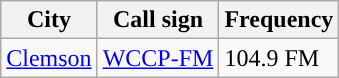<table class="wikitable">
<tr>
<th>City</th>
<th>Call sign</th>
<th>Frequency</th>
</tr>
<tr>
<td><a href='#'>Clemson</a></td>
<td><a href='#'>WCCP-FM</a></td>
<td>104.9 FM</td>
</tr>
</table>
